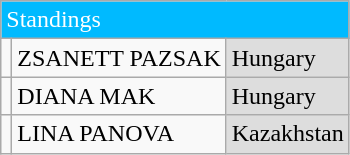<table class="wikitable">
<tr>
<td colspan="3" style="background:#00baff;color:#fff">Standings</td>
</tr>
<tr>
<td></td>
<td>ZSANETT PAZSAK</td>
<td style="background:#dddddd"> Hungary</td>
</tr>
<tr>
<td></td>
<td>DIANA MAK</td>
<td style="background:#dddddd"> Hungary</td>
</tr>
<tr>
<td></td>
<td>LINA PANOVA</td>
<td style="background:#dddddd"> Kazakhstan</td>
</tr>
</table>
